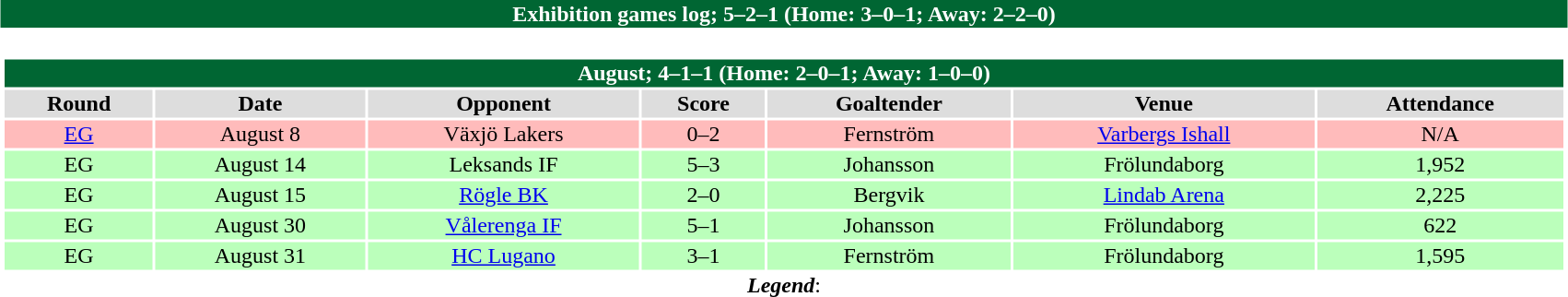<table class="toccolours" width=90% style="clear:both; margin:1.5em auto; text-align:center;">
<tr>
<th colspan=10 style="background:#006633; color: #ffffff;">Exhibition games log; 5–2–1 (Home: 3–0–1; Away: 2–2–0)</th>
</tr>
<tr>
<td colspan=10><br><table class="toccolours collapsible collapsed" width=100%>
<tr>
<th colspan=10; style="background:#006633; color: #ffffff;">August; 4–1–1 (Home: 2–0–1; Away: 1–0–0)</th>
</tr>
<tr align="center"  bgcolor="dddddd">
<td><strong>Round</strong></td>
<td><strong>Date</strong></td>
<td><strong>Opponent</strong></td>
<td><strong>Score</strong></td>
<td><strong>Goaltender</strong></td>
<td><strong>Venue</strong></td>
<td><strong>Attendance</strong></td>
</tr>
<tr align="center" bgcolor="ffbbbb">
<td><a href='#'>EG</a></td>
<td>August 8</td>
<td>Växjö Lakers</td>
<td>0–2</td>
<td>Fernström</td>
<td><a href='#'>Varbergs Ishall</a></td>
<td>N/A</td>
</tr>
<tr align="center" bgcolor="bbffbb">
<td>EG</td>
<td>August 14</td>
<td>Leksands IF</td>
<td>5–3</td>
<td>Johansson</td>
<td>Frölundaborg</td>
<td>1,952</td>
</tr>
<tr align="center" bgcolor="bbffbb">
<td>EG</td>
<td>August 15</td>
<td><a href='#'>Rögle BK</a></td>
<td>2–0</td>
<td>Bergvik</td>
<td><a href='#'>Lindab Arena</a></td>
<td>2,225</td>
</tr>
<tr align="center" bgcolor="bbffbb">
<td>EG</td>
<td>August 30</td>
<td><a href='#'>Vålerenga IF</a></td>
<td>5–1</td>
<td>Johansson</td>
<td>Frölundaborg</td>
<td>622</td>
</tr>
<tr align="center" bgcolor="bbffbb">
<td>EG</td>
<td>August 31</td>
<td><a href='#'>HC Lugano</a></td>
<td>3–1</td>
<td>Fernström</td>
<td>Frölundaborg</td>
<td>1,595</td>
</tr>
</table>
<strong><em>Legend</em></strong>: 


</td>
</tr>
</table>
